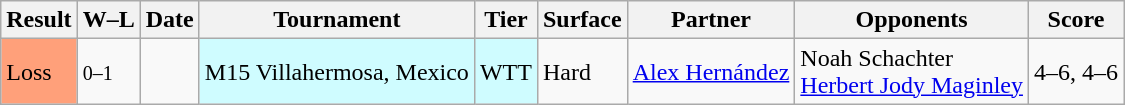<table class="wikitable">
<tr>
<th>Result</th>
<th class="unsortable">W–L</th>
<th>Date</th>
<th>Tournament</th>
<th>Tier</th>
<th>Surface</th>
<th>Partner</th>
<th>Opponents</th>
<th class="unsortable">Score</th>
</tr>
<tr>
<td bgcolor=FFA07A>Loss</td>
<td><small>0–1</small></td>
<td></td>
<td style="background:#cffcff;">M15 Villahermosa, Mexico</td>
<td style="background:#cffcff;">WTT</td>
<td>Hard</td>
<td> <a href='#'>Alex Hernández</a></td>
<td> Noah Schachter<br> <a href='#'>Herbert Jody Maginley</a></td>
<td>4–6, 4–6</td>
</tr>
</table>
